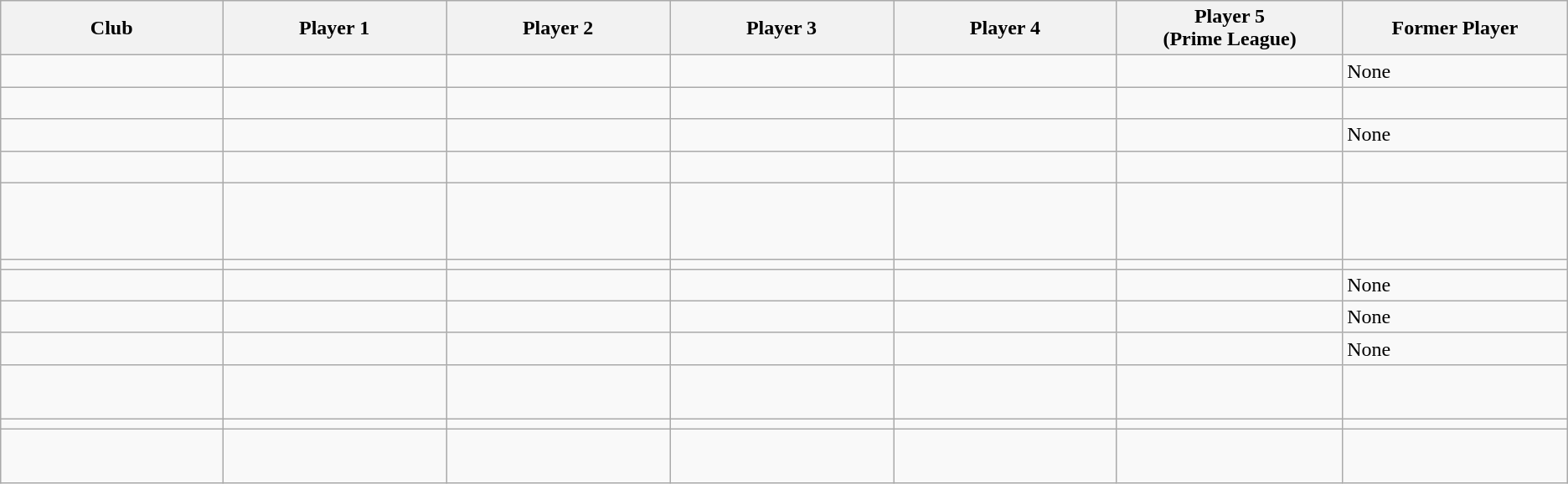<table class="wikitable ">
<tr>
<th style="width:190px;">Club</th>
<th style="width:190px;">Player 1</th>
<th style="width:190px;">Player 2</th>
<th style="width:190px;">Player 3</th>
<th style="width:190px;">Player 4</th>
<th style="width:190px;">Player 5<br>(Prime League)</th>
<th style="width:190px;">Former Player</th>
</tr>
<tr>
<td></td>
<td></td>
<td></td>
<td></td>
<td></td>
<td></td>
<td>None</td>
</tr>
<tr>
<td></td>
<td></td>
<td></td>
<td></td>
<td></td>
<td></td>
<td><br></td>
</tr>
<tr>
<td></td>
<td></td>
<td></td>
<td></td>
<td></td>
<td></td>
<td>None</td>
</tr>
<tr>
<td></td>
<td></td>
<td></td>
<td></td>
<td></td>
<td></td>
<td><br></td>
</tr>
<tr>
<td></td>
<td></td>
<td></td>
<td></td>
<td></td>
<td></td>
<td><br><br><br></td>
</tr>
<tr>
<td></td>
<td></td>
<td></td>
<td></td>
<td></td>
<td></td>
<td></td>
</tr>
<tr>
<td></td>
<td></td>
<td></td>
<td></td>
<td></td>
<td></td>
<td>None</td>
</tr>
<tr>
<td></td>
<td></td>
<td></td>
<td></td>
<td></td>
<td></td>
<td>None</td>
</tr>
<tr>
<td></td>
<td></td>
<td></td>
<td></td>
<td></td>
<td></td>
<td>None</td>
</tr>
<tr>
<td></td>
<td></td>
<td></td>
<td></td>
<td></td>
<td></td>
<td><br><br></td>
</tr>
<tr>
<td></td>
<td></td>
<td></td>
<td></td>
<td></td>
<td></td>
<td></td>
</tr>
<tr>
<td></td>
<td></td>
<td></td>
<td></td>
<td></td>
<td></td>
<td><br><br></td>
</tr>
</table>
